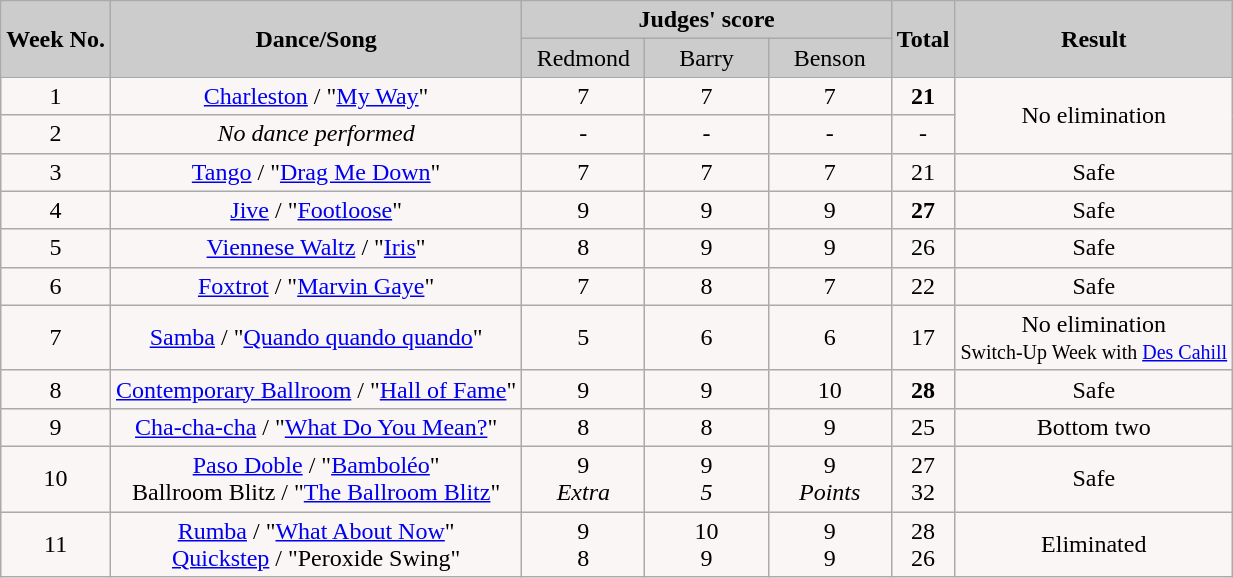<table class="wikitable collapsible">
<tr>
<th rowspan="2" style="background:#ccc; text-align:Center;"><strong>Week No.</strong></th>
<th rowspan="2" style="background:#ccc; text-align:Center;"><strong>Dance/Song</strong></th>
<th colspan="3" style="background:#ccc; text-align:Center;"><strong>Judges' score</strong></th>
<th rowspan="2" style="background:#ccc; text-align:Center;"><strong>Total</strong></th>
<th rowspan="2" style="background:#ccc; text-align:Center;"><strong>Result</strong></th>
</tr>
<tr style="text-align:center; background:#ccc;">
<td style="width:10%; ">Redmond</td>
<td style="width:10%; ">Barry</td>
<td style="width:10%; ">Benson</td>
</tr>
<tr style="text-align:center; background:#faf6f6;">
<td>1</td>
<td><a href='#'>Charleston</a> / "<a href='#'>My Way</a>"</td>
<td>7</td>
<td>7</td>
<td>7</td>
<td><span><strong>21</strong></span></td>
<td rowspan="2">No elimination</td>
</tr>
<tr style="text-align:center; background:#faf6f6;">
<td>2</td>
<td><em>No dance performed</em></td>
<td>-</td>
<td>-</td>
<td>-</td>
<td>-</td>
</tr>
<tr style="text-align:center; background:#faf6f6;">
<td>3</td>
<td><a href='#'>Tango</a> / "<a href='#'>Drag Me Down</a>"</td>
<td>7</td>
<td>7</td>
<td>7</td>
<td>21</td>
<td>Safe</td>
</tr>
<tr style="text-align:center; background:#faf6f6;">
<td>4</td>
<td><a href='#'>Jive</a> / "<a href='#'>Footloose</a>"</td>
<td>9</td>
<td>9</td>
<td>9</td>
<td><span><strong>27</strong></span></td>
<td>Safe</td>
</tr>
<tr style="text-align:center; background:#faf6f6;">
<td>5</td>
<td><a href='#'>Viennese Waltz</a> / "<a href='#'>Iris</a>"</td>
<td>8</td>
<td>9</td>
<td>9</td>
<td>26</td>
<td>Safe</td>
</tr>
<tr style="text-align:center; background:#faf6f6;">
<td>6</td>
<td><a href='#'>Foxtrot</a> / "<a href='#'>Marvin Gaye</a>"</td>
<td>7</td>
<td>8</td>
<td>7</td>
<td>22</td>
<td>Safe</td>
</tr>
<tr style="text-align:center; background:#faf6f6;">
<td>7</td>
<td><a href='#'>Samba</a> / "<a href='#'>Quando quando quando</a>"</td>
<td>5</td>
<td>6</td>
<td>6</td>
<td>17</td>
<td>No elimination<br><small>Switch-Up Week with <a href='#'>Des Cahill</a></small></td>
</tr>
<tr style="text-align:center; background:#faf6f6">
<td>8</td>
<td><a href='#'>Contemporary Ballroom</a> / "<a href='#'>Hall of Fame</a>"</td>
<td>9</td>
<td>9</td>
<td>10</td>
<td><span><strong>28</strong></span></td>
<td>Safe</td>
</tr>
<tr style="text-align:center; background:#faf6f6">
<td>9</td>
<td><a href='#'>Cha-cha-cha</a> / "<a href='#'>What Do You Mean?</a>"</td>
<td>8</td>
<td>8</td>
<td>9</td>
<td>25</td>
<td>Bottom two</td>
</tr>
<tr style="text-align:center; background:#faf6f6">
<td>10</td>
<td><a href='#'>Paso Doble</a> / "<a href='#'>Bamboléo</a>"<br>Ballroom Blitz / "<a href='#'>The Ballroom Blitz</a>"</td>
<td>9<br><em>Extra</em></td>
<td>9<br><em>5</em></td>
<td>9<br><em>Points</em></td>
<td>27<br>32</td>
<td>Safe</td>
</tr>
<tr style="text-align:center; background:#faf6f6">
<td>11</td>
<td><a href='#'>Rumba</a> / "<a href='#'>What About Now</a>"<br><a href='#'>Quickstep</a> / "Peroxide Swing"</td>
<td>9<br>8</td>
<td>10<br>9</td>
<td>9<br>9</td>
<td>28<br>26</td>
<td>Eliminated</td>
</tr>
</table>
